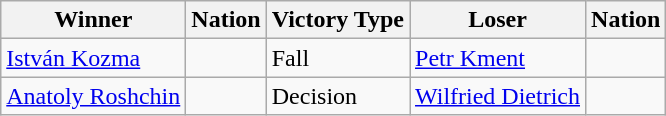<table class="wikitable sortable" style="text-align:left;">
<tr>
<th>Winner</th>
<th>Nation</th>
<th>Victory Type</th>
<th>Loser</th>
<th>Nation</th>
</tr>
<tr>
<td><a href='#'>István Kozma</a></td>
<td></td>
<td>Fall</td>
<td><a href='#'>Petr Kment</a></td>
<td></td>
</tr>
<tr>
<td><a href='#'>Anatoly Roshchin</a></td>
<td></td>
<td>Decision</td>
<td><a href='#'>Wilfried Dietrich</a></td>
<td></td>
</tr>
</table>
